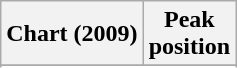<table class="wikitable sortable plainrowheaders" style="text-align:center">
<tr>
<th scope="col">Chart (2009)</th>
<th scope="col">Peak<br> position</th>
</tr>
<tr>
</tr>
<tr>
</tr>
<tr>
</tr>
<tr>
</tr>
<tr>
</tr>
</table>
